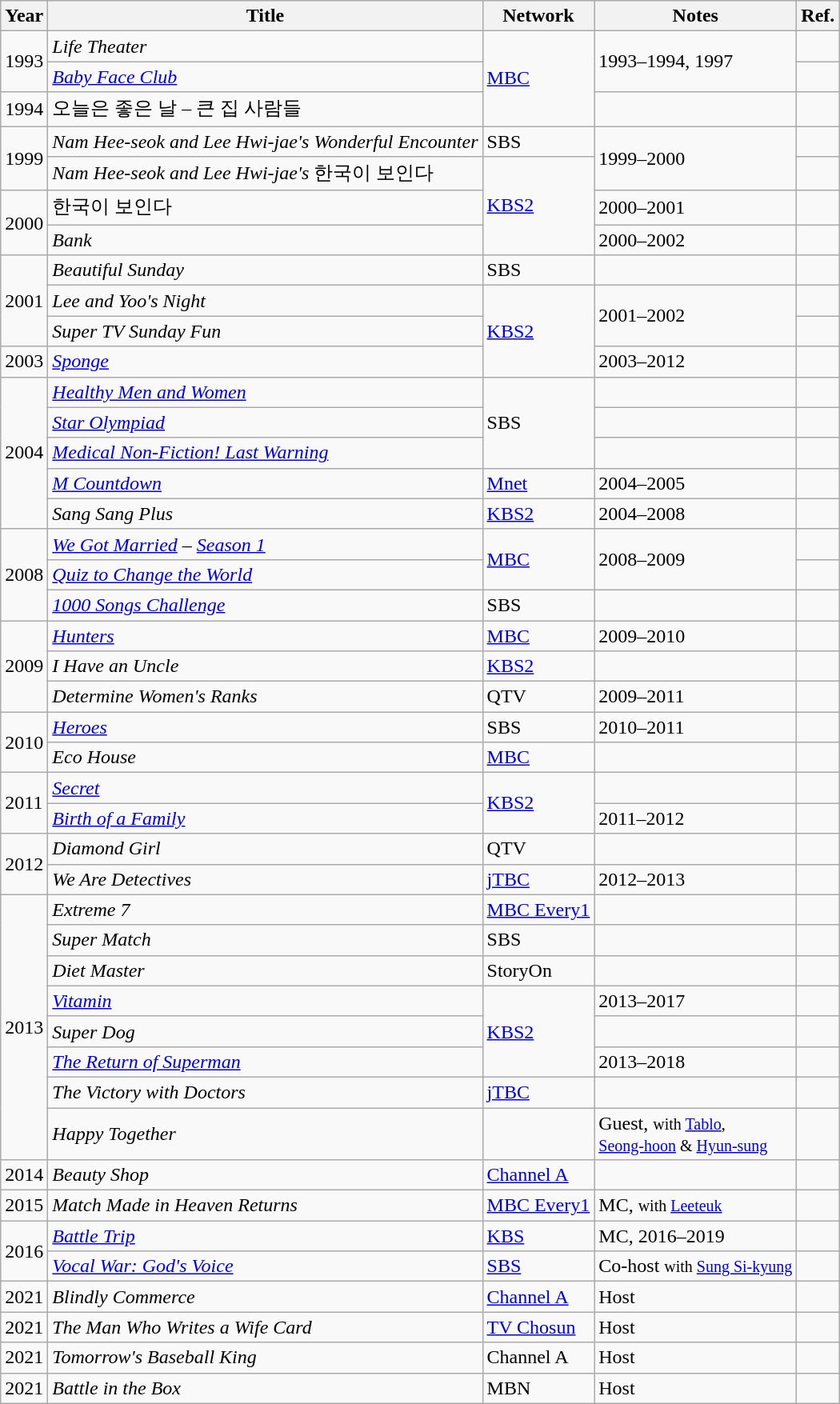<table class="wikitable">
<tr>
<th>Year</th>
<th>Title</th>
<th>Network</th>
<th>Notes</th>
<th>Ref.</th>
</tr>
<tr>
<td rowspan=2>1993</td>
<td><em>Life Theater</em></td>
<td rowspan=3><a href='#'>MBC</a></td>
<td rowspan=2>1993–1994, 1997</td>
<td></td>
</tr>
<tr>
<td><em><a href='#'>Baby Face Club</a></em></td>
<td></td>
</tr>
<tr>
<td>1994</td>
<td>오늘은 좋은 날 – 큰 집 사람들</td>
<td></td>
<td></td>
</tr>
<tr>
<td rowspan=2>1999</td>
<td><em>Nam Hee-seok and Lee Hwi-jae's Wonderful Encounter</em></td>
<td>SBS</td>
<td rowspan=2>1999–2000</td>
<td></td>
</tr>
<tr>
<td><em>Nam Hee-seok and Lee Hwi-jae's</em> 한국이 보인다</td>
<td rowspan=3><a href='#'>KBS2</a></td>
<td></td>
</tr>
<tr>
<td rowspan=2>2000</td>
<td>한국이 보인다</td>
<td>2000–2001</td>
<td></td>
</tr>
<tr>
<td><em> Bank</em></td>
<td>2000–2002</td>
<td></td>
</tr>
<tr>
<td rowspan=3>2001</td>
<td><em>Beautiful Sunday</em></td>
<td>SBS</td>
<td></td>
<td></td>
</tr>
<tr>
<td><em>Lee and Yoo's Night</em></td>
<td rowspan=3><a href='#'>KBS2</a></td>
<td rowspan=2>2001–2002</td>
<td></td>
</tr>
<tr>
<td><em>Super TV Sunday Fun</em></td>
<td></td>
</tr>
<tr>
<td>2003</td>
<td><em><a href='#'>Sponge</a></em></td>
<td>2003–2012</td>
<td></td>
</tr>
<tr>
<td rowspan=5>2004</td>
<td><em><a href='#'>Healthy Men and Women</a></em></td>
<td rowspan=3>SBS</td>
<td></td>
<td></td>
</tr>
<tr>
<td><em><a href='#'>Star Olympiad</a></em></td>
<td></td>
<td></td>
</tr>
<tr>
<td><em><a href='#'>Medical Non-Fiction! Last Warning</a></em></td>
<td></td>
<td></td>
</tr>
<tr>
<td><em><a href='#'>M Countdown</a></em></td>
<td><a href='#'>Mnet</a></td>
<td>2004–2005</td>
<td></td>
</tr>
<tr>
<td><em>Sang Sang Plus</em></td>
<td><a href='#'>KBS2</a></td>
<td>2004–2008</td>
<td></td>
</tr>
<tr>
<td rowspan=3>2008</td>
<td><em><a href='#'>We Got Married</a> – <a href='#'>Season 1</a></em></td>
<td rowspan=2><a href='#'>MBC</a></td>
<td rowspan=2>2008–2009</td>
<td></td>
</tr>
<tr>
<td><em><a href='#'>Quiz to Change the World</a></em></td>
<td></td>
</tr>
<tr>
<td><em><a href='#'>1000 Songs Challenge</a></em></td>
<td>SBS</td>
<td></td>
<td></td>
</tr>
<tr>
<td rowspan=3>2009</td>
<td><em><a href='#'>Hunters</a></em></td>
<td><a href='#'>MBC</a></td>
<td>2009–2010</td>
<td></td>
</tr>
<tr>
<td><em>I Have an Uncle</em></td>
<td><a href='#'>KBS2</a></td>
<td></td>
<td></td>
</tr>
<tr>
<td><em>Determine Women's Ranks</em></td>
<td>QTV</td>
<td>2009–2011</td>
<td></td>
</tr>
<tr>
<td rowspan=2>2010</td>
<td><em><a href='#'>Heroes</a></em></td>
<td>SBS</td>
<td>2010–2011</td>
<td></td>
</tr>
<tr>
<td><em>Eco House</em></td>
<td><a href='#'>MBC</a></td>
<td></td>
<td></td>
</tr>
<tr>
<td rowspan=2>2011</td>
<td><em><a href='#'>Secret</a></em></td>
<td rowspan=2><a href='#'>KBS2</a></td>
<td></td>
<td></td>
</tr>
<tr>
<td><em><a href='#'>Birth of a Family</a></em></td>
<td>2011–2012</td>
<td></td>
</tr>
<tr>
<td rowspan=2>2012</td>
<td><em>Diamond Girl</em></td>
<td>QTV</td>
<td></td>
<td></td>
</tr>
<tr>
<td><em>We Are Detectives</em></td>
<td><a href='#'>jTBC</a></td>
<td>2012–2013</td>
<td></td>
</tr>
<tr>
<td rowspan=8>2013</td>
<td><em>Extreme 7</em></td>
<td><a href='#'>MBC Every1</a></td>
<td></td>
<td></td>
</tr>
<tr>
<td><em>Super Match</em></td>
<td>SBS</td>
<td></td>
<td></td>
</tr>
<tr>
<td><em>Diet Master</em></td>
<td>StoryOn</td>
<td></td>
<td></td>
</tr>
<tr>
<td><em><a href='#'>Vitamin</a></em></td>
<td rowspan=3><a href='#'>KBS2</a></td>
<td>2013–2017</td>
<td></td>
</tr>
<tr>
<td><em>Super Dog</em></td>
<td></td>
<td></td>
</tr>
<tr>
<td><em><a href='#'>The Return of Superman</a></em></td>
<td>2013–2018</td>
<td></td>
</tr>
<tr>
<td><em>The Victory with Doctors</em></td>
<td><a href='#'>jTBC</a></td>
<td></td>
<td></td>
</tr>
<tr>
<td><em>Happy Together</em></td>
<td></td>
<td>Guest, <small>with <a href='#'>Tablo</a>, <br><a href='#'>Seong-hoon</a> & <a href='#'>Hyun-sung</a></small></td>
<td></td>
</tr>
<tr>
<td>2014</td>
<td><em>Beauty Shop</em></td>
<td><a href='#'>Channel A</a></td>
<td></td>
<td></td>
</tr>
<tr>
<td>2015</td>
<td><em>Match Made in Heaven Returns</em></td>
<td><a href='#'>MBC Every1</a></td>
<td>MC, <small>with <a href='#'>Leeteuk</a></small></td>
<td></td>
</tr>
<tr>
<td rowspan="2">2016</td>
<td><em><a href='#'>Battle Trip</a></em></td>
<td><a href='#'>KBS</a></td>
<td>MC, 2016–2019</td>
<td></td>
</tr>
<tr>
<td><em><a href='#'>Vocal War: God's Voice</a></em></td>
<td><a href='#'>SBS</a></td>
<td>Co-host <small>with <a href='#'>Sung Si-kyung</a></small></td>
<td></td>
</tr>
<tr>
<td>2021</td>
<td><em>Blindly Commerce</em></td>
<td><a href='#'>Channel A</a></td>
<td>Host</td>
<td></td>
</tr>
<tr>
<td>2021</td>
<td><em>The Man Who Writes a Wife Card</em></td>
<td><a href='#'>TV Chosun</a></td>
<td>Host</td>
<td></td>
</tr>
<tr>
<td>2021</td>
<td><em>Tomorrow's Baseball King</em></td>
<td>Channel A</td>
<td>Host</td>
<td></td>
</tr>
<tr>
<td>2021</td>
<td><em>Battle in the Box</em></td>
<td>MBN</td>
<td>Host</td>
<td></td>
</tr>
</table>
